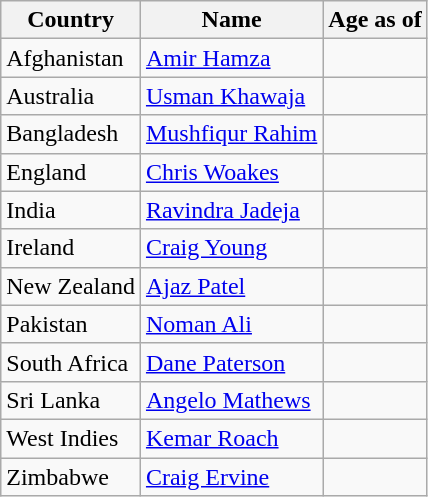<table class="wikitable sortable">
<tr>
<th>Country</th>
<th>Name</th>
<th>Age as of </th>
</tr>
<tr>
<td>Afghanistan</td>
<td><a href='#'>Amir Hamza</a></td>
<td></td>
</tr>
<tr>
<td>Australia</td>
<td><a href='#'>Usman Khawaja</a></td>
<td></td>
</tr>
<tr>
<td>Bangladesh</td>
<td><a href='#'>Mushfiqur Rahim</a></td>
<td></td>
</tr>
<tr>
<td>England</td>
<td><a href='#'>Chris Woakes</a></td>
<td></td>
</tr>
<tr>
<td>India</td>
<td><a href='#'>Ravindra Jadeja</a></td>
<td></td>
</tr>
<tr>
<td>Ireland</td>
<td><a href='#'>Craig Young</a></td>
<td></td>
</tr>
<tr>
<td>New Zealand</td>
<td><a href='#'>Ajaz Patel</a></td>
<td></td>
</tr>
<tr>
<td>Pakistan</td>
<td><a href='#'>Noman Ali</a></td>
<td></td>
</tr>
<tr>
<td>South Africa</td>
<td><a href='#'>Dane Paterson</a></td>
<td></td>
</tr>
<tr>
<td>Sri Lanka</td>
<td><a href='#'>Angelo Mathews</a></td>
<td></td>
</tr>
<tr>
<td>West Indies</td>
<td><a href='#'>Kemar Roach</a></td>
<td></td>
</tr>
<tr>
<td>Zimbabwe</td>
<td><a href='#'>Craig Ervine</a></td>
<td></td>
</tr>
</table>
